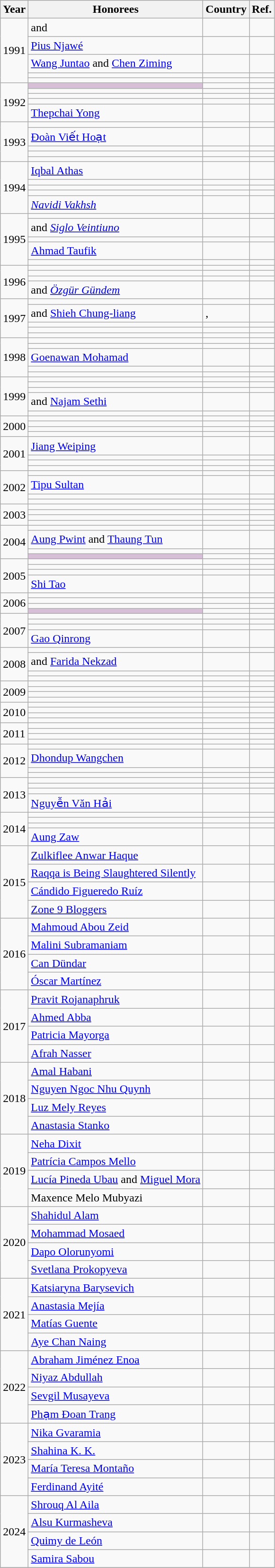<table class="sortable wikitable">
<tr class="unsortable">
<th scope="col">Year</th>
<th scope="col">Honorees</th>
<th scope="col">Country</th>
<th scope="col" style="text-align:center" class="unsortable">Ref.</th>
</tr>
<tr>
<td scope="row" rowspan="5">1991</td>
<td> and </td>
<td></td>
<td style="text-align:center"></td>
</tr>
<tr>
<td><a href='#'>Pius Njawé</a></td>
<td></td>
<td style="text-align:center"></td>
</tr>
<tr>
<td><a href='#'>Wang Juntao</a> and <a href='#'>Chen Ziming</a></td>
<td></td>
<td style="text-align:center"></td>
</tr>
<tr>
<td></td>
<td></td>
<td style="text-align:center"></td>
</tr>
<tr>
<td></td>
<td></td>
<td style="text-align:center"></td>
</tr>
<tr>
<td rowspan="5">1992</td>
<td style="background-color:#D8BFD8"> </td>
<td></td>
<td style="text-align:center"></td>
</tr>
<tr>
<td></td>
<td></td>
<td style="text-align:center"></td>
</tr>
<tr>
<td></td>
<td></td>
<td style="text-align:center"></td>
</tr>
<tr>
<td></td>
<td></td>
<td style="text-align:center"></td>
</tr>
<tr>
<td><a href='#'>Thepchai Yong</a></td>
<td></td>
<td style="text-align:center"></td>
</tr>
<tr>
<td rowspan="5">1993</td>
<td></td>
<td></td>
<td style="text-align:center"></td>
</tr>
<tr>
<td><a href='#'>Đoàn Viết Hoạt</a></td>
<td></td>
<td style="text-align:center"></td>
</tr>
<tr>
<td></td>
<td></td>
<td style="text-align:center"></td>
</tr>
<tr>
<td></td>
<td></td>
<td style="text-align:center"></td>
</tr>
<tr>
<td></td>
<td></td>
<td style="text-align:center"></td>
</tr>
<tr>
<td rowspan="5">1994</td>
<td><a href='#'>Iqbal Athas</a></td>
<td></td>
<td style="text-align:center"></td>
</tr>
<tr>
<td></td>
<td></td>
<td style="text-align:center"></td>
</tr>
<tr>
<td></td>
<td></td>
<td style="text-align:center"></td>
</tr>
<tr>
<td></td>
<td></td>
<td style="text-align:center"></td>
</tr>
<tr>
<td><em><a href='#'>Navidi Vakhsh</a></em></td>
<td></td>
<td style="text-align:center"></td>
</tr>
<tr>
<td rowspan="5">1995</td>
<td></td>
<td></td>
<td style="text-align:center"></td>
</tr>
<tr>
<td> and <em><a href='#'>Siglo Veintiuno</a></em></td>
<td></td>
<td style="text-align:center"></td>
</tr>
<tr>
<td></td>
<td></td>
<td style="text-align:center"></td>
</tr>
<tr>
<td><a href='#'>Ahmad Taufik</a></td>
<td></td>
<td style="text-align:center"></td>
</tr>
<tr>
<td></td>
<td></td>
<td style="text-align:center"></td>
</tr>
<tr>
<td rowspan="4">1996</td>
<td></td>
<td></td>
<td style="text-align:center"></td>
</tr>
<tr>
<td></td>
<td></td>
<td style="text-align:center"></td>
</tr>
<tr>
<td></td>
<td></td>
<td style="text-align:center"></td>
</tr>
<tr>
<td> and <em><a href='#'>Özgür Gündem</a></em></td>
<td></td>
<td style="text-align:center"></td>
</tr>
<tr>
<td rowspan="5">1997</td>
<td></td>
<td></td>
<td style="text-align:center"></td>
</tr>
<tr>
<td> and <a href='#'>Shieh Chung-liang</a></td>
<td>, </td>
<td style="text-align:center"></td>
</tr>
<tr>
<td></td>
<td></td>
<td style="text-align:center"></td>
</tr>
<tr>
<td></td>
<td></td>
<td style="text-align:center"></td>
</tr>
<tr>
<td></td>
<td></td>
<td style="text-align:center"></td>
</tr>
<tr>
<td rowspan="5">1998</td>
<td></td>
<td></td>
<td style="text-align:center"></td>
</tr>
<tr>
<td></td>
<td></td>
<td style="text-align:center"></td>
</tr>
<tr>
<td><a href='#'>Goenawan Mohamad</a></td>
<td></td>
<td style="text-align:center"></td>
</tr>
<tr>
<td></td>
<td></td>
<td style="text-align:center"></td>
</tr>
<tr>
<td></td>
<td></td>
<td style="text-align:center"></td>
</tr>
<tr>
<td rowspan="5">1999</td>
<td></td>
<td></td>
<td style="text-align:center"></td>
</tr>
<tr>
<td></td>
<td></td>
<td style="text-align:center"></td>
</tr>
<tr>
<td></td>
<td></td>
<td style="text-align:center"></td>
</tr>
<tr>
<td> and <a href='#'>Najam Sethi</a></td>
<td></td>
<td style="text-align:center"></td>
</tr>
<tr>
<td></td>
<td></td>
<td style="text-align:center"></td>
</tr>
<tr>
<td rowspan="4">2000</td>
<td></td>
<td></td>
<td style="text-align:center"></td>
</tr>
<tr>
<td></td>
<td></td>
<td style="text-align:center"></td>
</tr>
<tr>
<td></td>
<td></td>
<td style="text-align:center"></td>
</tr>
<tr>
<td></td>
<td></td>
<td style="text-align:center"></td>
</tr>
<tr>
<td rowspan="4">2001</td>
<td><a href='#'>Jiang Weiping</a></td>
<td></td>
<td style="text-align:center"></td>
</tr>
<tr>
<td></td>
<td></td>
<td style="text-align:center"></td>
</tr>
<tr>
<td></td>
<td></td>
<td style="text-align:center"></td>
</tr>
<tr>
<td></td>
<td></td>
<td style="text-align:center"></td>
</tr>
<tr>
<td rowspan="4">2002</td>
<td></td>
<td></td>
<td style="text-align:center"></td>
</tr>
<tr>
<td><a href='#'>Tipu Sultan</a></td>
<td></td>
<td style="text-align:center"></td>
</tr>
<tr>
<td></td>
<td></td>
<td style="text-align:center"></td>
</tr>
<tr>
<td></td>
<td></td>
<td style="text-align:center"></td>
</tr>
<tr>
<td rowspan="4">2003</td>
<td></td>
<td></td>
<td style="text-align:center"></td>
</tr>
<tr>
<td></td>
<td></td>
<td style="text-align:center"></td>
</tr>
<tr>
<td></td>
<td></td>
<td style="text-align:center"></td>
</tr>
<tr>
<td></td>
<td></td>
<td style="text-align:center"></td>
</tr>
<tr>
<td rowspan="4">2004</td>
<td></td>
<td></td>
<td style="text-align:center"></td>
</tr>
<tr>
<td><a href='#'>Aung Pwint</a> and <a href='#'>Thaung Tun</a></td>
<td></td>
<td style="text-align:center"></td>
</tr>
<tr>
<td></td>
<td></td>
<td style="text-align:center"></td>
</tr>
<tr>
<td style="background-color:#D8BFD8"> </td>
<td></td>
<td style="text-align:center"></td>
</tr>
<tr>
<td rowspan="4">2005</td>
<td></td>
<td></td>
<td style="text-align:center"></td>
</tr>
<tr>
<td></td>
<td></td>
<td style="text-align:center"></td>
</tr>
<tr>
<td></td>
<td></td>
<td style="text-align:center"></td>
</tr>
<tr>
<td><a href='#'>Shi Tao</a></td>
<td></td>
<td style="text-align:center"></td>
</tr>
<tr>
<td rowspan="4">2006</td>
<td></td>
<td></td>
<td style="text-align:center"></td>
</tr>
<tr>
<td></td>
<td></td>
<td style="text-align:center"></td>
</tr>
<tr>
<td></td>
<td></td>
<td style="text-align:center"></td>
</tr>
<tr>
<td style="background-color:#D8BFD8"> </td>
<td></td>
<td style="text-align:center"></td>
</tr>
<tr>
<td rowspan="4">2007</td>
<td></td>
<td></td>
<td style="text-align:center"></td>
</tr>
<tr>
<td></td>
<td></td>
<td style="text-align:center"></td>
</tr>
<tr>
<td></td>
<td></td>
<td style="text-align:center"></td>
</tr>
<tr>
<td><a href='#'>Gao Qinrong</a></td>
<td></td>
<td style="text-align:center"></td>
</tr>
<tr>
<td rowspan="4">2008</td>
<td></td>
<td></td>
<td style="text-align:center"></td>
</tr>
<tr>
<td> and <a href='#'>Farida Nekzad</a></td>
<td></td>
<td style="text-align:center"></td>
</tr>
<tr>
<td></td>
<td></td>
<td style="text-align:center"></td>
</tr>
<tr>
<td></td>
<td></td>
<td style="text-align:center"></td>
</tr>
<tr>
<td rowspan="4">2009</td>
<td></td>
<td></td>
<td style="text-align:center"></td>
</tr>
<tr>
<td></td>
<td></td>
<td style="text-align:center"></td>
</tr>
<tr>
<td></td>
<td></td>
<td style="text-align:center"></td>
</tr>
<tr>
<td></td>
<td></td>
<td style="text-align:center"></td>
</tr>
<tr>
<td rowspan="4">2010</td>
<td></td>
<td></td>
<td style="text-align:center"></td>
</tr>
<tr>
<td></td>
<td></td>
<td style="text-align:center"></td>
</tr>
<tr>
<td></td>
<td></td>
<td style="text-align:center"></td>
</tr>
<tr>
<td></td>
<td></td>
<td style="text-align:center"></td>
</tr>
<tr>
<td rowspan="4">2011</td>
<td></td>
<td></td>
<td style="text-align:center"></td>
</tr>
<tr>
<td></td>
<td></td>
<td style="text-align:center"></td>
</tr>
<tr>
<td></td>
<td></td>
<td style="text-align:center"></td>
</tr>
<tr>
<td></td>
<td></td>
<td style="text-align:center"></td>
</tr>
<tr>
<td rowspan="4">2012</td>
<td></td>
<td></td>
<td style="text-align:center"></td>
</tr>
<tr>
<td><a href='#'>Dhondup Wangchen</a></td>
<td></td>
<td style="text-align:center"></td>
</tr>
<tr>
<td></td>
<td></td>
<td style="text-align:center"></td>
</tr>
<tr>
<td></td>
<td></td>
<td style="text-align:center"></td>
</tr>
<tr>
<td rowspan="4">2013</td>
<td></td>
<td></td>
<td style="text-align:center"></td>
</tr>
<tr>
<td></td>
<td></td>
<td style="text-align:center"></td>
</tr>
<tr>
<td></td>
<td></td>
<td style="text-align:center"></td>
</tr>
<tr>
<td><a href='#'>Nguyễn Văn Hải</a></td>
<td></td>
<td style="text-align:center"></td>
</tr>
<tr>
<td rowspan="4">2014</td>
<td></td>
<td></td>
<td style="text-align:center"></td>
</tr>
<tr>
<td></td>
<td></td>
<td style="text-align:center"></td>
</tr>
<tr>
<td></td>
<td></td>
<td style="text-align:center"></td>
</tr>
<tr>
<td><a href='#'>Aung Zaw</a></td>
<td></td>
<td style="text-align:center"></td>
</tr>
<tr>
<td rowspan="4">2015</td>
<td><a href='#'>Zulkiflee Anwar Haque</a></td>
<td></td>
<td style="text-align:center"></td>
</tr>
<tr>
<td><a href='#'>Raqqa is Being Slaughtered Silently</a></td>
<td></td>
<td style="text-align:center"></td>
</tr>
<tr>
<td><a href='#'>Cándido Figueredo Ruíz</a></td>
<td></td>
<td style="text-align:center"></td>
</tr>
<tr>
<td><a href='#'>Zone 9 Bloggers</a></td>
<td></td>
<td style="text-align:center"></td>
</tr>
<tr>
<td rowspan="4">2016</td>
<td><a href='#'>Mahmoud Abou Zeid</a></td>
<td></td>
<td style="text-align:center"></td>
</tr>
<tr>
<td><a href='#'>Malini Subramaniam </a></td>
<td></td>
<td style="text-align:center"></td>
</tr>
<tr>
<td><a href='#'>Can Dündar</a></td>
<td></td>
<td style="text-align:center"></td>
</tr>
<tr>
<td><a href='#'>Óscar Martínez</a></td>
<td></td>
<td style="text-align:center"></td>
</tr>
<tr>
<td rowspan="4">2017</td>
<td><a href='#'>Pravit Rojanaphruk</a></td>
<td></td>
<td style="text-align:center"></td>
</tr>
<tr>
<td><a href='#'>Ahmed Abba</a></td>
<td></td>
<td style="text-align:center"></td>
</tr>
<tr>
<td><a href='#'>Patricia Mayorga</a></td>
<td></td>
<td style="text-align:center"></td>
</tr>
<tr>
<td><a href='#'>Afrah Nasser</a></td>
<td></td>
<td style="text-align:center"></td>
</tr>
<tr>
<td rowspan="4">2018</td>
<td><a href='#'>Amal Habani</a></td>
<td></td>
<td></td>
</tr>
<tr>
<td><a href='#'>Nguyen Ngoc Nhu Quynh</a></td>
<td></td>
<td></td>
</tr>
<tr>
<td><a href='#'>Luz Mely Reyes</a></td>
<td></td>
<td></td>
</tr>
<tr>
<td><a href='#'>Anastasia Stanko</a></td>
<td></td>
<td></td>
</tr>
<tr>
<td rowspan="4">2019</td>
<td><a href='#'>Neha Dixit</a></td>
<td></td>
<td></td>
</tr>
<tr>
<td><a href='#'>Patrícia Campos Mello</a></td>
<td></td>
<td></td>
</tr>
<tr>
<td><a href='#'>Lucía Pineda Ubau</a> and <a href='#'>Miguel Mora</a></td>
<td></td>
<td></td>
</tr>
<tr>
<td>Maxence Melo Mubyazi</td>
<td></td>
<td></td>
</tr>
<tr>
<td rowspan="4">2020</td>
<td><a href='#'>Shahidul Alam</a></td>
<td></td>
<td></td>
</tr>
<tr>
<td><a href='#'>Mohammad Mosaed</a></td>
<td></td>
<td></td>
</tr>
<tr>
<td><a href='#'>Dapo Olorunyomi</a></td>
<td></td>
<td></td>
</tr>
<tr>
<td><a href='#'>Svetlana Prokopyeva</a></td>
<td></td>
<td></td>
</tr>
<tr>
<td rowspan="4">2021</td>
<td><a href='#'>Katsiaryna Barysevich</a></td>
<td></td>
<td></td>
</tr>
<tr>
<td><a href='#'>Anastasia Mejía</a></td>
<td></td>
<td></td>
</tr>
<tr>
<td><a href='#'>Matías Guente</a></td>
<td></td>
<td></td>
</tr>
<tr>
<td><a href='#'>Aye Chan Naing</a></td>
<td></td>
<td></td>
</tr>
<tr>
<td rowspan="4">2022</td>
<td><a href='#'>Abraham Jiménez Enoa</a></td>
<td></td>
<td></td>
</tr>
<tr>
<td><a href='#'>Niyaz Abdullah</a></td>
<td></td>
<td></td>
</tr>
<tr>
<td><a href='#'>Sevgil Musayeva</a></td>
<td></td>
<td></td>
</tr>
<tr>
<td><a href='#'>Phạm Đoan Trang</a></td>
<td></td>
<td></td>
</tr>
<tr>
<td rowspan="4">2023</td>
<td><a href='#'>Nika Gvaramia</a></td>
<td></td>
<td></td>
</tr>
<tr>
<td><a href='#'>Shahina K. K.</a></td>
<td></td>
<td></td>
</tr>
<tr>
<td><a href='#'>María Teresa Montaño</a></td>
<td></td>
<td></td>
</tr>
<tr>
<td><a href='#'>Ferdinand Ayité</a></td>
<td></td>
<td></td>
</tr>
<tr>
<td rowspan="4">2024</td>
<td><a href='#'>Shrouq Al Aila</a></td>
<td></td>
<td></td>
</tr>
<tr>
<td><a href='#'>Alsu Kurmasheva</a></td>
<td></td>
<td></td>
</tr>
<tr>
<td><a href='#'>Quimy de León</a></td>
<td></td>
<td></td>
</tr>
<tr>
<td><a href='#'>Samira Sabou</a></td>
<td></td>
<td></td>
</tr>
<tr>
</tr>
</table>
